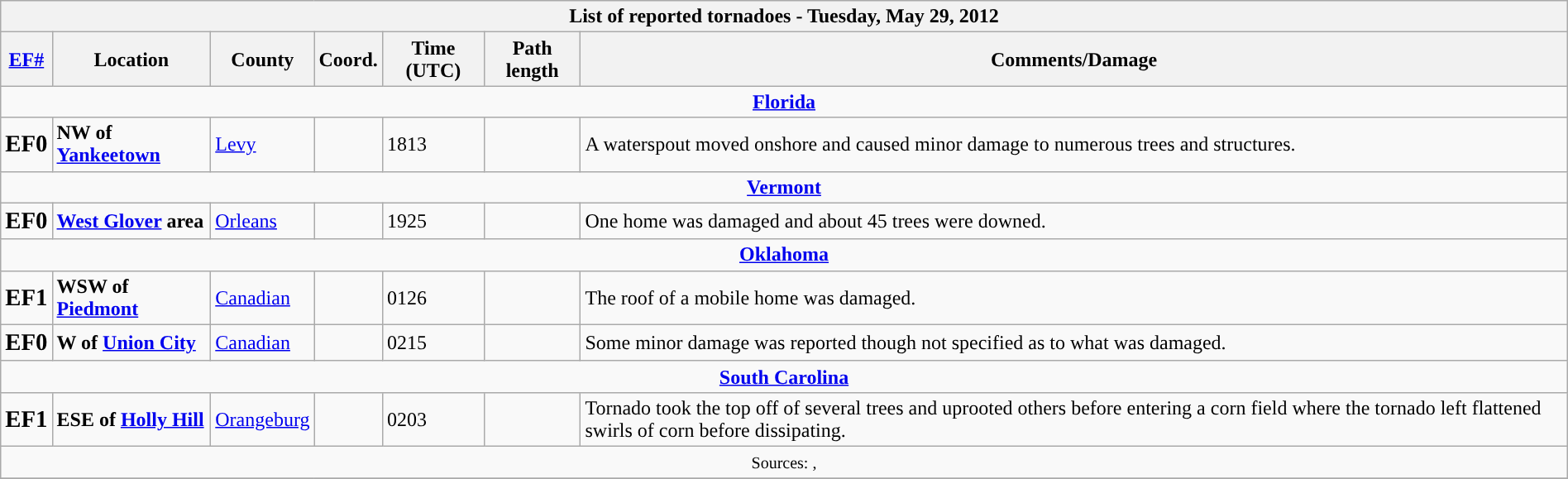<table class="wikitable collapsible" width="100%">
<tr>
<th colspan="7">List of reported tornadoes - Tuesday, May 29, 2012</th>
</tr>
<tr>
<th><a href='#'>EF#</a></th>
<th>Location</th>
<th>County</th>
<th>Coord.</th>
<th>Time (UTC)</th>
<th>Path length</th>
<th>Comments/Damage</th>
</tr>
<tr>
<td colspan="7" align=center><strong><a href='#'>Florida</a></strong></td>
</tr>
<tr>
<td><big><strong>EF0</strong></big></td>
<td><strong>NW of <a href='#'>Yankeetown</a></strong></td>
<td><a href='#'>Levy</a></td>
<td></td>
<td>1813</td>
<td></td>
<td>A waterspout moved onshore and caused minor damage to numerous trees and structures.</td>
</tr>
<tr>
<td colspan="7" align=center><strong><a href='#'>Vermont</a></strong></td>
</tr>
<tr>
<td><big><strong>EF0</strong></big></td>
<td><strong><a href='#'>West Glover</a> area</strong></td>
<td><a href='#'>Orleans</a></td>
<td></td>
<td>1925</td>
<td></td>
<td>One home was damaged and about 45 trees were downed.</td>
</tr>
<tr>
<td colspan="7" align=center><strong><a href='#'>Oklahoma</a></strong></td>
</tr>
<tr>
<td><big><strong>EF1</strong></big></td>
<td><strong>WSW of <a href='#'>Piedmont</a></strong></td>
<td><a href='#'>Canadian</a></td>
<td></td>
<td>0126</td>
<td></td>
<td>The roof of a mobile home was damaged.</td>
</tr>
<tr>
<td><big><strong>EF0</strong></big></td>
<td><strong>W of <a href='#'>Union City</a></strong></td>
<td><a href='#'>Canadian</a></td>
<td></td>
<td>0215</td>
<td></td>
<td>Some minor damage was reported though not specified as to what was damaged.</td>
</tr>
<tr>
<td colspan="7" align=center><strong><a href='#'>South Carolina</a></strong></td>
</tr>
<tr>
<td><big><strong>EF1</strong></big></td>
<td><strong>ESE of <a href='#'>Holly Hill</a></strong></td>
<td><a href='#'>Orangeburg</a></td>
<td></td>
<td>0203</td>
<td></td>
<td>Tornado took the top off of several trees and uprooted others before entering a corn field where the tornado left flattened swirls of corn before dissipating.</td>
</tr>
<tr>
<td colspan="7" align=center><small>Sources: , </small></td>
</tr>
<tr>
</tr>
</table>
